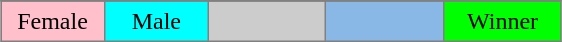<table border="2" cellpadding="4" style="margin:1em auto; background:gray; border:1px solid gray; border-collapse:collapse; text-align:center;">
<tr>
</tr>
<tr>
<td style="background:pink; width:15%;">Female</td>
<td style="background:cyan; width:15%;">Male</td>
<td bgcolor="CCCCCC" width="17%"></td>
<td bgcolor="8AB8E6" width="17%"></td>
<td bgcolor="lime" width="17%">Winner</td>
</tr>
</table>
